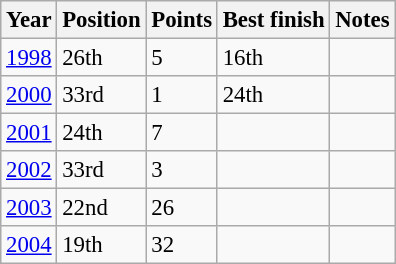<table class="wikitable" style="font-size: 95%;">
<tr>
<th>Year</th>
<th>Position</th>
<th>Points</th>
<th>Best finish</th>
<th>Notes</th>
</tr>
<tr>
<td><a href='#'>1998</a></td>
<td>26th</td>
<td>5</td>
<td>16th</td>
<td></td>
</tr>
<tr>
<td><a href='#'>2000</a></td>
<td>33rd</td>
<td>1</td>
<td>24th</td>
<td></td>
</tr>
<tr>
<td><a href='#'>2001</a></td>
<td>24th</td>
<td>7</td>
<td></td>
<td></td>
</tr>
<tr>
<td><a href='#'>2002</a></td>
<td>33rd</td>
<td>3</td>
<td></td>
<td></td>
</tr>
<tr>
<td><a href='#'>2003</a></td>
<td>22nd</td>
<td>26</td>
<td></td>
<td></td>
</tr>
<tr>
<td><a href='#'>2004</a></td>
<td>19th</td>
<td>32</td>
<td></td>
<td></td>
</tr>
</table>
